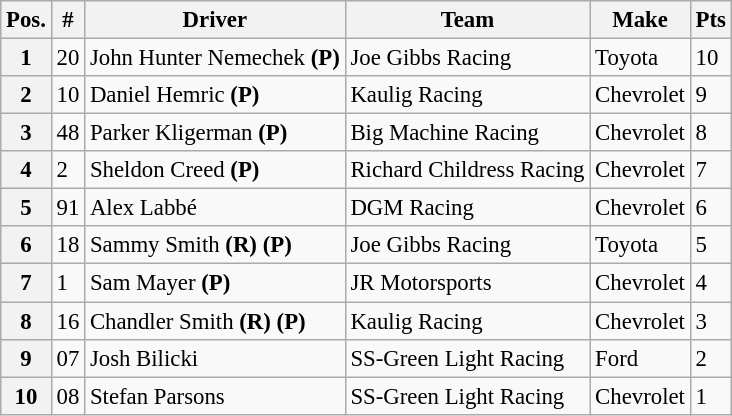<table class="wikitable" style="font-size:95%">
<tr>
<th>Pos.</th>
<th>#</th>
<th>Driver</th>
<th>Team</th>
<th>Make</th>
<th>Pts</th>
</tr>
<tr>
<th>1</th>
<td>20</td>
<td>John Hunter Nemechek <strong>(P)</strong></td>
<td>Joe Gibbs Racing</td>
<td>Toyota</td>
<td>10</td>
</tr>
<tr>
<th>2</th>
<td>10</td>
<td>Daniel Hemric <strong>(P)</strong></td>
<td>Kaulig Racing</td>
<td>Chevrolet</td>
<td>9</td>
</tr>
<tr>
<th>3</th>
<td>48</td>
<td>Parker Kligerman <strong>(P)</strong></td>
<td>Big Machine Racing</td>
<td>Chevrolet</td>
<td>8</td>
</tr>
<tr>
<th>4</th>
<td>2</td>
<td>Sheldon Creed <strong>(P)</strong></td>
<td>Richard Childress Racing</td>
<td>Chevrolet</td>
<td>7</td>
</tr>
<tr>
<th>5</th>
<td>91</td>
<td>Alex Labbé</td>
<td>DGM Racing</td>
<td>Chevrolet</td>
<td>6</td>
</tr>
<tr>
<th>6</th>
<td>18</td>
<td>Sammy Smith <strong>(R)</strong> <strong>(P)</strong></td>
<td>Joe Gibbs Racing</td>
<td>Toyota</td>
<td>5</td>
</tr>
<tr>
<th>7</th>
<td>1</td>
<td>Sam Mayer <strong>(P)</strong></td>
<td>JR Motorsports</td>
<td>Chevrolet</td>
<td>4</td>
</tr>
<tr>
<th>8</th>
<td>16</td>
<td>Chandler Smith <strong>(R)</strong> <strong>(P)</strong></td>
<td>Kaulig Racing</td>
<td>Chevrolet</td>
<td>3</td>
</tr>
<tr>
<th>9</th>
<td>07</td>
<td>Josh Bilicki</td>
<td>SS-Green Light Racing</td>
<td>Ford</td>
<td>2</td>
</tr>
<tr>
<th>10</th>
<td>08</td>
<td>Stefan Parsons</td>
<td>SS-Green Light Racing</td>
<td>Chevrolet</td>
<td>1</td>
</tr>
</table>
